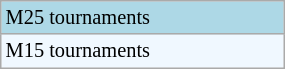<table class="wikitable" style="font-size:85%; width:15%;">
<tr style="background:lightblue;">
<td>M25 tournaments</td>
</tr>
<tr style="background:#f0f8ff;">
<td>M15 tournaments</td>
</tr>
</table>
